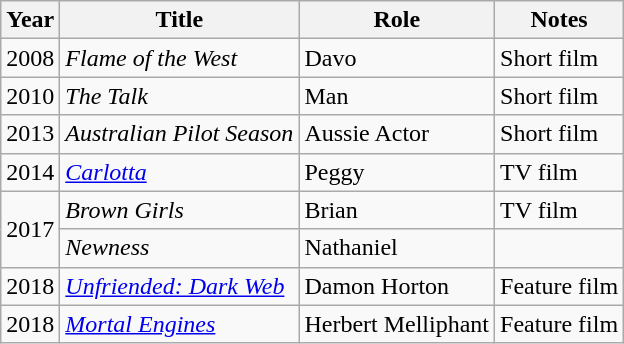<table class="wikitable">
<tr>
<th>Year</th>
<th>Title</th>
<th>Role</th>
<th>Notes</th>
</tr>
<tr>
<td>2008</td>
<td><em>Flame of the West</em></td>
<td>Davo</td>
<td>Short film</td>
</tr>
<tr>
<td>2010</td>
<td><em>The Talk</em></td>
<td>Man</td>
<td>Short film</td>
</tr>
<tr>
<td>2013</td>
<td><em>Australian Pilot Season</em></td>
<td>Aussie Actor</td>
<td>Short film</td>
</tr>
<tr>
<td>2014</td>
<td><em><a href='#'>Carlotta</a></em></td>
<td>Peggy</td>
<td>TV film</td>
</tr>
<tr>
<td rowspan="2">2017</td>
<td><em>Brown Girls</em></td>
<td>Brian</td>
<td>TV film</td>
</tr>
<tr>
<td><em>Newness</em></td>
<td>Nathaniel</td>
<td></td>
</tr>
<tr>
<td>2018</td>
<td><em><a href='#'>Unfriended: Dark Web</a></em></td>
<td>Damon Horton</td>
<td>Feature film</td>
</tr>
<tr>
<td>2018</td>
<td><em><a href='#'>Mortal Engines</a></em></td>
<td>Herbert Melliphant</td>
<td>Feature film</td>
</tr>
</table>
